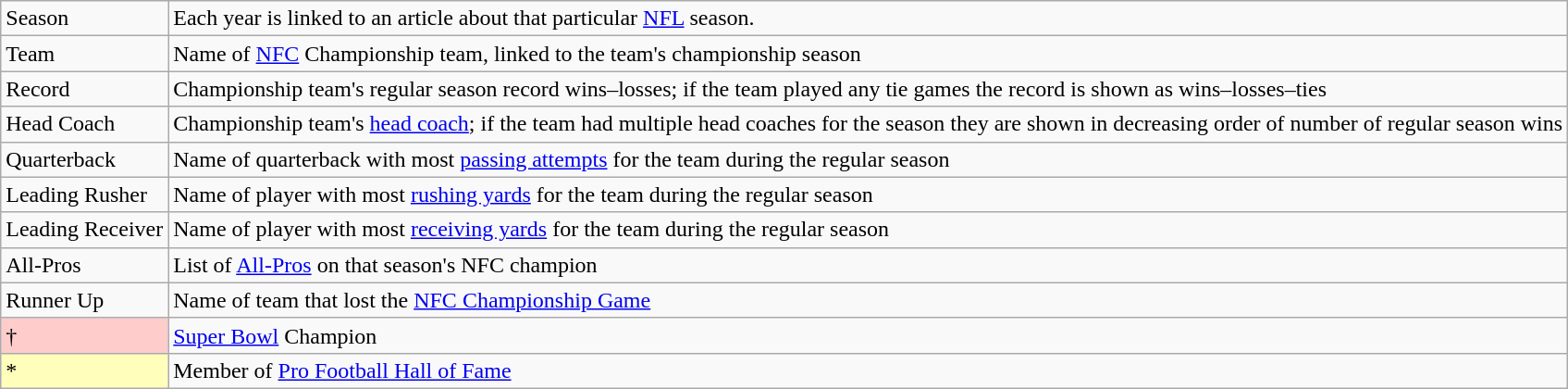<table class="wikitable">
<tr>
<td>Season</td>
<td>Each year is linked to an article about that particular <a href='#'>NFL</a> season.</td>
</tr>
<tr>
<td>Team</td>
<td>Name of <a href='#'>NFC</a> Championship team, linked to the team's championship season</td>
</tr>
<tr>
<td>Record</td>
<td>Championship team's regular season record wins–losses; if the team played any tie games the record is shown as wins–losses–ties</td>
</tr>
<tr>
<td>Head Coach</td>
<td>Championship team's <a href='#'>head coach</a>; if the team had multiple head coaches for the season they are shown in decreasing order of number of regular season wins</td>
</tr>
<tr>
<td>Quarterback</td>
<td>Name of quarterback with most <a href='#'>passing attempts</a> for the team during the regular season</td>
</tr>
<tr>
<td>Leading Rusher</td>
<td>Name of player with most <a href='#'>rushing yards</a> for the team during the regular season</td>
</tr>
<tr>
<td>Leading Receiver</td>
<td>Name of player with most <a href='#'>receiving yards</a> for the team during the regular season</td>
</tr>
<tr>
<td>All-Pros</td>
<td>List of <a href='#'>All-Pros</a> on that season's NFC champion</td>
</tr>
<tr>
<td>Runner Up</td>
<td>Name of team that lost the <a href='#'>NFC Championship Game</a></td>
</tr>
<tr>
<td style="background-color: #FFCCCC">†</td>
<td><a href='#'>Super Bowl</a> Champion</td>
</tr>
<tr>
<td style="background-color: #FFFFBB">*</td>
<td>Member of <a href='#'>Pro Football Hall of Fame</a></td>
</tr>
</table>
